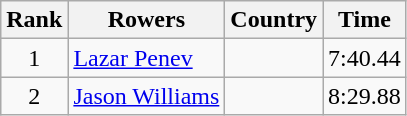<table class="wikitable" style="text-align:center">
<tr>
<th>Rank</th>
<th>Rowers</th>
<th>Country</th>
<th>Time</th>
</tr>
<tr>
<td>1</td>
<td align="left"><a href='#'>Lazar Penev</a></td>
<td align="left"></td>
<td>7:40.44</td>
</tr>
<tr>
<td>2</td>
<td align="left"><a href='#'>Jason Williams</a></td>
<td align="left"></td>
<td>8:29.88</td>
</tr>
</table>
